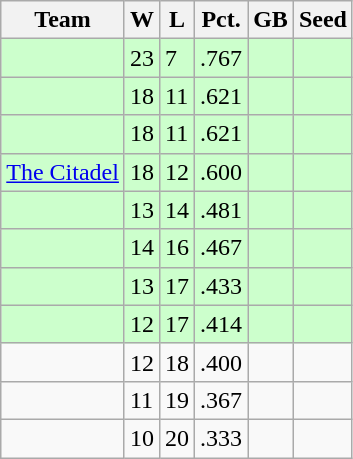<table class=wikitable>
<tr>
<th>Team</th>
<th>W</th>
<th>L</th>
<th>Pct.</th>
<th>GB</th>
<th>Seed</th>
</tr>
<tr bgcolor="#ccffcc">
<td></td>
<td>23</td>
<td>7</td>
<td>.767</td>
<td></td>
<td></td>
</tr>
<tr bgcolor="#ccffcc">
<td></td>
<td>18</td>
<td>11</td>
<td>.621</td>
<td></td>
<td></td>
</tr>
<tr bgcolor="#ccffcc">
<td></td>
<td>18</td>
<td>11</td>
<td>.621</td>
<td></td>
<td></td>
</tr>
<tr bgcolor="#ccffcc">
<td><a href='#'>The Citadel</a></td>
<td>18</td>
<td>12</td>
<td>.600</td>
<td></td>
<td></td>
</tr>
<tr bgcolor="#ccffcc">
<td></td>
<td>13</td>
<td>14</td>
<td>.481</td>
<td></td>
<td></td>
</tr>
<tr bgcolor="#ccffcc">
<td></td>
<td>14</td>
<td>16</td>
<td>.467</td>
<td></td>
<td></td>
</tr>
<tr bgcolor="#ccffcc">
<td></td>
<td>13</td>
<td>17</td>
<td>.433</td>
<td></td>
<td></td>
</tr>
<tr bgcolor="#ccffcc">
<td></td>
<td>12</td>
<td>17</td>
<td>.414</td>
<td></td>
<td></td>
</tr>
<tr>
<td></td>
<td>12</td>
<td>18</td>
<td>.400</td>
<td></td>
<td></td>
</tr>
<tr>
<td></td>
<td>11</td>
<td>19</td>
<td>.367</td>
<td></td>
<td></td>
</tr>
<tr>
<td></td>
<td>10</td>
<td>20</td>
<td>.333</td>
<td></td>
<td></td>
</tr>
</table>
